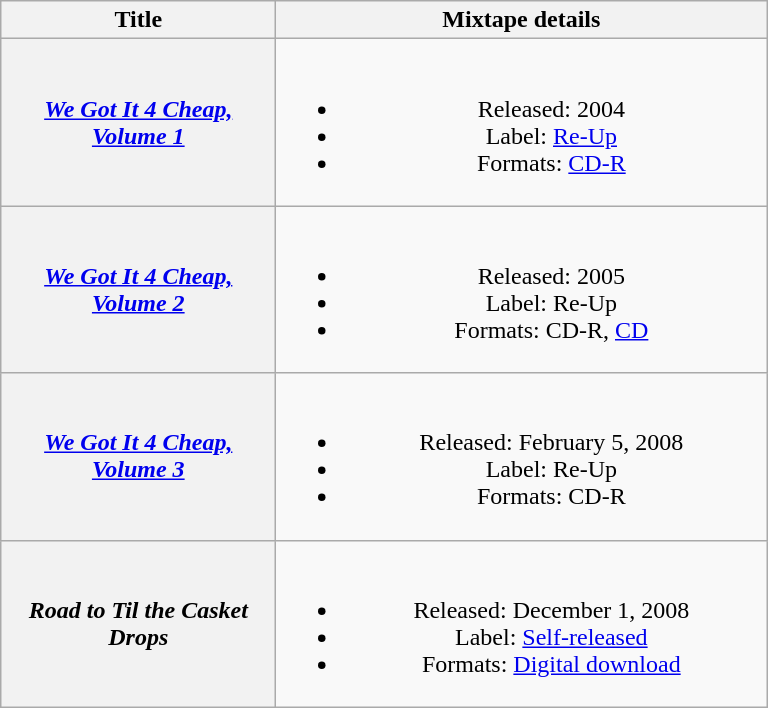<table class="wikitable plainrowheaders" style="text-align:center;">
<tr>
<th scope="col" rowspan="1" style="width:11em;">Title</th>
<th scope="col" rowspan="1" style="width:20em;">Mixtape details</th>
</tr>
<tr>
<th scope="row"><em><a href='#'>We Got It 4 Cheap, Volume 1</a></em></th>
<td><br><ul><li>Released: 2004</li><li>Label: <a href='#'>Re-Up</a></li><li>Formats: <a href='#'>CD-R</a></li></ul></td>
</tr>
<tr>
<th scope="row"><em><a href='#'>We Got It 4 Cheap, Volume 2</a></em></th>
<td><br><ul><li>Released: 2005</li><li>Label: Re-Up</li><li>Formats: CD-R, <a href='#'>CD</a></li></ul></td>
</tr>
<tr>
<th scope="row"><em><a href='#'>We Got It 4 Cheap, Volume 3</a></em></th>
<td><br><ul><li>Released: February 5, 2008</li><li>Label: Re-Up</li><li>Formats: CD-R</li></ul></td>
</tr>
<tr>
<th scope="row"><em>Road to Til the Casket Drops</em></th>
<td><br><ul><li>Released: December 1, 2008</li><li>Label: <a href='#'>Self-released</a></li><li>Formats: <a href='#'>Digital download</a></li></ul></td>
</tr>
</table>
